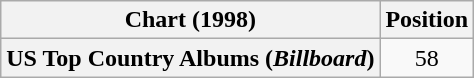<table class="wikitable plainrowheaders" style="text-align:center">
<tr>
<th scope="col">Chart (1998)</th>
<th scope="col">Position</th>
</tr>
<tr>
<th scope="row">US Top Country Albums (<em>Billboard</em>)</th>
<td>58</td>
</tr>
</table>
